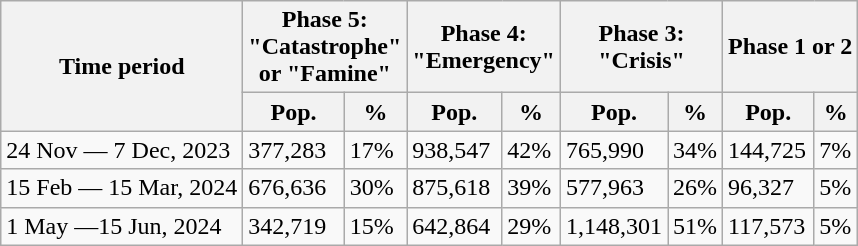<table class="wikitable floatright">
<tr>
<th rowspan="2">Time period</th>
<th colspan="2">Phase 5:<br>"Catastrophe"<br>or "Famine"</th>
<th colspan="2">Phase 4:<br>"Emergency"</th>
<th colspan="2">Phase 3:<br>"Crisis"</th>
<th colspan="2">Phase 1 or 2</th>
</tr>
<tr>
<th>Pop.</th>
<th>%</th>
<th>Pop.</th>
<th>%</th>
<th>Pop.</th>
<th>%</th>
<th>Pop.</th>
<th>%</th>
</tr>
<tr>
<td>24 Nov — 7 Dec, 2023</td>
<td>377,283</td>
<td>17%</td>
<td>938,547</td>
<td>42%</td>
<td>765,990</td>
<td>34%</td>
<td>144,725</td>
<td>7%</td>
</tr>
<tr>
<td>15 Feb — 15 Mar, 2024</td>
<td>676,636</td>
<td>30%</td>
<td>875,618</td>
<td>39%</td>
<td>577,963</td>
<td>26%</td>
<td>96,327</td>
<td>5%</td>
</tr>
<tr>
<td>1 May —15 Jun, 2024</td>
<td>342,719</td>
<td>15%</td>
<td>642,864</td>
<td>29%</td>
<td>1,148,301</td>
<td>51%</td>
<td>117,573</td>
<td>5%</td>
</tr>
</table>
